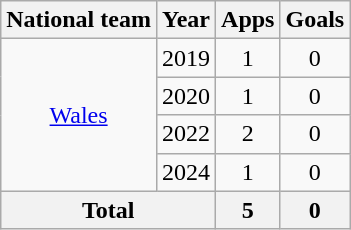<table class=wikitable style=text-align:center>
<tr>
<th>National team</th>
<th>Year</th>
<th>Apps</th>
<th>Goals</th>
</tr>
<tr>
<td rowspan=4><a href='#'>Wales</a></td>
<td>2019</td>
<td>1</td>
<td>0</td>
</tr>
<tr>
<td>2020</td>
<td>1</td>
<td>0</td>
</tr>
<tr>
<td>2022</td>
<td>2</td>
<td>0</td>
</tr>
<tr>
<td>2024</td>
<td>1</td>
<td>0</td>
</tr>
<tr>
<th colspan=2>Total</th>
<th>5</th>
<th>0</th>
</tr>
</table>
